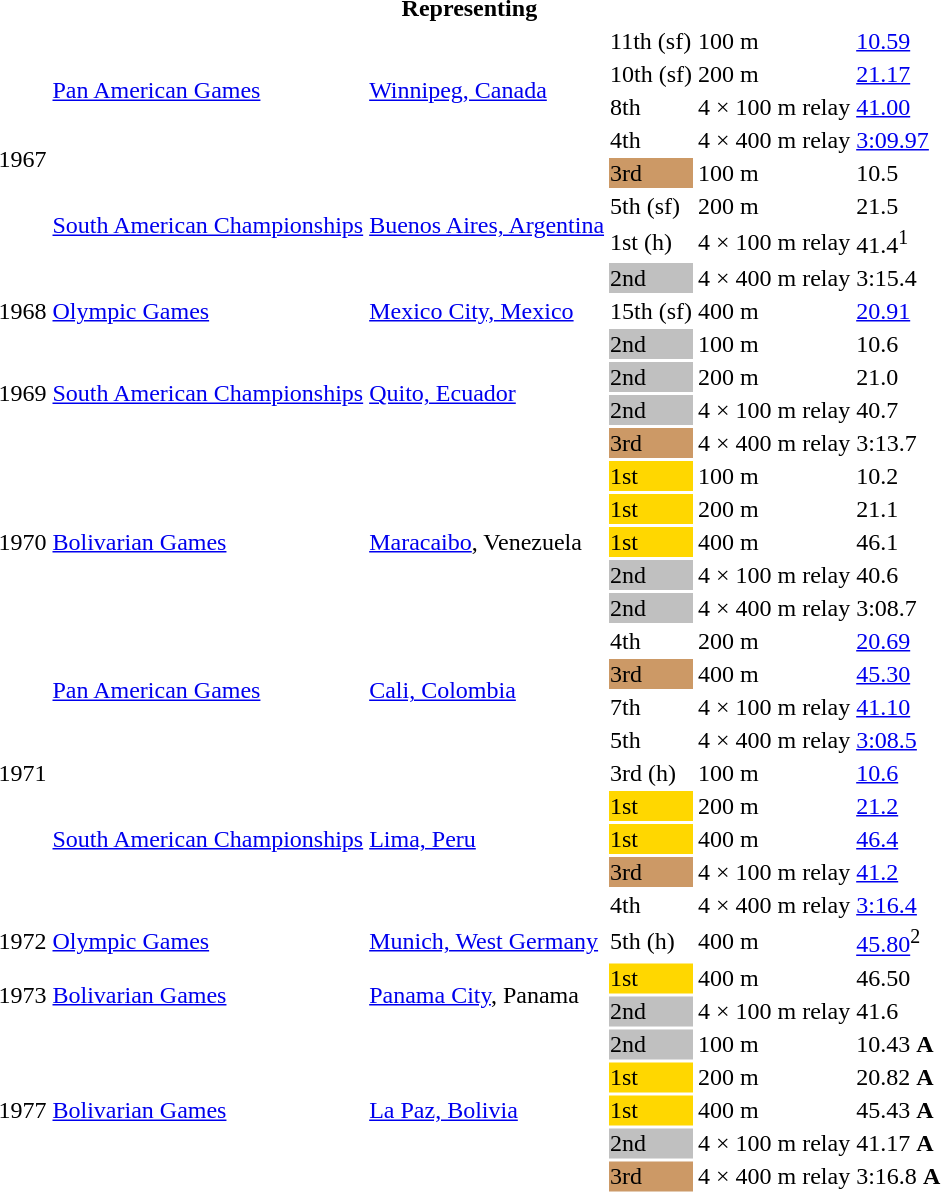<table>
<tr>
<th colspan="6">Representing </th>
</tr>
<tr>
<td rowspan=8>1967</td>
<td rowspan=4><a href='#'>Pan American Games</a></td>
<td rowspan=4><a href='#'>Winnipeg, Canada</a></td>
<td>11th (sf)</td>
<td>100 m</td>
<td><a href='#'>10.59</a></td>
</tr>
<tr>
<td>10th (sf)</td>
<td>200 m</td>
<td><a href='#'>21.17</a></td>
</tr>
<tr>
<td>8th</td>
<td>4 × 100 m relay</td>
<td><a href='#'>41.00</a></td>
</tr>
<tr>
<td>4th</td>
<td>4 × 400 m relay</td>
<td><a href='#'>3:09.97</a></td>
</tr>
<tr>
<td rowspan=4><a href='#'>South American Championships</a></td>
<td rowspan=4><a href='#'>Buenos Aires, Argentina</a></td>
<td bgcolor=cc9966>3rd</td>
<td>100 m</td>
<td>10.5</td>
</tr>
<tr>
<td>5th (sf)</td>
<td>200 m</td>
<td>21.5</td>
</tr>
<tr>
<td>1st (h)</td>
<td>4 × 100 m relay</td>
<td>41.4<sup>1</sup></td>
</tr>
<tr>
<td bgcolor=silver>2nd</td>
<td>4 × 400 m relay</td>
<td>3:15.4</td>
</tr>
<tr>
<td>1968</td>
<td><a href='#'>Olympic Games</a></td>
<td><a href='#'>Mexico City, Mexico</a></td>
<td>15th (sf)</td>
<td>400 m</td>
<td><a href='#'>20.91</a></td>
</tr>
<tr>
<td rowspan=4>1969</td>
<td rowspan=4><a href='#'>South American Championships</a></td>
<td rowspan=4><a href='#'>Quito, Ecuador</a></td>
<td bgcolor=silver>2nd</td>
<td>100 m</td>
<td>10.6</td>
</tr>
<tr>
<td bgcolor=silver>2nd</td>
<td>200 m</td>
<td>21.0</td>
</tr>
<tr>
<td bgcolor=silver>2nd</td>
<td>4 × 100 m relay</td>
<td>40.7</td>
</tr>
<tr>
<td bgcolor=cc9966>3rd</td>
<td>4 × 400 m relay</td>
<td>3:13.7</td>
</tr>
<tr>
<td rowspan=5>1970</td>
<td rowspan=5><a href='#'>Bolivarian Games</a></td>
<td rowspan=5><a href='#'>Maracaibo</a>, Venezuela</td>
<td bgcolor=gold>1st</td>
<td>100 m</td>
<td>10.2</td>
</tr>
<tr>
<td bgcolor=gold>1st</td>
<td>200 m</td>
<td>21.1</td>
</tr>
<tr>
<td bgcolor=gold>1st</td>
<td>400 m</td>
<td>46.1</td>
</tr>
<tr>
<td bgcolor=silver>2nd</td>
<td>4 × 100 m relay</td>
<td>40.6</td>
</tr>
<tr>
<td bgcolor=silver>2nd</td>
<td>4 × 400 m relay</td>
<td>3:08.7</td>
</tr>
<tr>
<td rowspan=9>1971</td>
<td rowspan=4><a href='#'>Pan American Games</a></td>
<td rowspan=4><a href='#'>Cali, Colombia</a></td>
<td>4th</td>
<td>200 m</td>
<td><a href='#'>20.69</a></td>
</tr>
<tr>
<td bgcolor=cc9966>3rd</td>
<td>400 m</td>
<td><a href='#'>45.30</a></td>
</tr>
<tr>
<td>7th</td>
<td>4 × 100 m relay</td>
<td><a href='#'>41.10</a></td>
</tr>
<tr>
<td>5th</td>
<td>4 × 400 m relay</td>
<td><a href='#'>3:08.5</a></td>
</tr>
<tr>
<td rowspan=5><a href='#'>South American Championships</a></td>
<td rowspan=5><a href='#'>Lima, Peru</a></td>
<td>3rd (h)</td>
<td>100 m</td>
<td><a href='#'>10.6</a></td>
</tr>
<tr>
<td bgcolor=gold>1st</td>
<td>200 m</td>
<td><a href='#'>21.2</a></td>
</tr>
<tr>
<td bgcolor=gold>1st</td>
<td>400 m</td>
<td><a href='#'>46.4</a></td>
</tr>
<tr>
<td bgcolor=cc9966>3rd</td>
<td>4 × 100 m relay</td>
<td><a href='#'>41.2</a></td>
</tr>
<tr>
<td>4th</td>
<td>4 × 400 m relay</td>
<td><a href='#'>3:16.4</a></td>
</tr>
<tr>
<td>1972</td>
<td><a href='#'>Olympic Games</a></td>
<td><a href='#'>Munich, West Germany</a></td>
<td>5th (h)</td>
<td>400 m</td>
<td><a href='#'>45.80</a><sup>2</sup></td>
</tr>
<tr>
<td rowspan=2>1973</td>
<td rowspan=2><a href='#'>Bolivarian Games</a></td>
<td rowspan=2><a href='#'>Panama City</a>, Panama</td>
<td bgcolor=gold>1st</td>
<td>400 m</td>
<td>46.50</td>
</tr>
<tr>
<td bgcolor=silver>2nd</td>
<td>4 × 100 m relay</td>
<td>41.6</td>
</tr>
<tr>
<td rowspan=5>1977</td>
<td rowspan=5><a href='#'>Bolivarian Games</a></td>
<td rowspan=5><a href='#'>La Paz, Bolivia</a></td>
<td bgcolor=silver>2nd</td>
<td>100 m</td>
<td>10.43 <strong>A</strong></td>
</tr>
<tr>
<td bgcolor=gold>1st</td>
<td>200 m</td>
<td>20.82 <strong>A</strong></td>
</tr>
<tr>
<td bgcolor=gold>1st</td>
<td>400 m</td>
<td>45.43 <strong>A</strong></td>
</tr>
<tr>
<td bgcolor=silver>2nd</td>
<td>4 × 100 m relay</td>
<td>41.17 <strong>A</strong></td>
</tr>
<tr>
<td bgcolor=cc9966>3rd</td>
<td>4 × 400 m relay</td>
<td>3:16.8 <strong>A</strong></td>
</tr>
</table>
